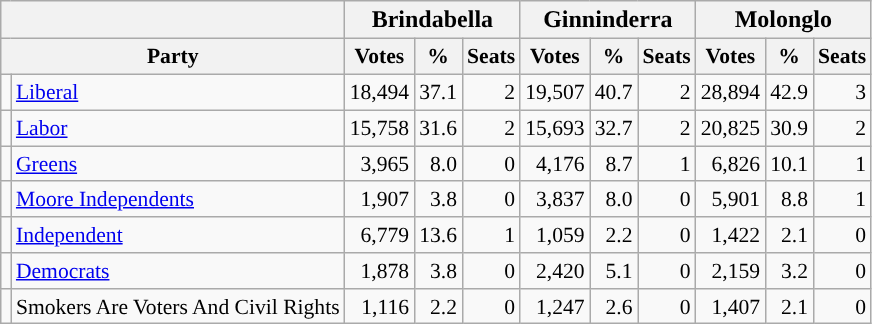<table class="wikitable">
<tr>
<th colspan = 2></th>
<th colspan = 3>Brindabella</th>
<th colspan = 3>Ginninderra</th>
<th colspan = 3>Molonglo</th>
</tr>
<tr style="font-size: 0.9em">
<th colspan = 2>Party</th>
<th>Votes</th>
<th>%</th>
<th>Seats</th>
<th>Votes</th>
<th>%</th>
<th>Seats</th>
<th>Votes</th>
<th>%</th>
<th>Seats</th>
</tr>
<tr style="font-size: 0.9em";">
<td style="background:"></td>
<td><a href='#'>Liberal</a></td>
<td align = "right">18,494</td>
<td align = "right">37.1</td>
<td align = "right">2</td>
<td align = "right">19,507</td>
<td align = "right">40.7</td>
<td align = "right">2</td>
<td align = "right">28,894</td>
<td align = "right">42.9</td>
<td align = "right">3</td>
</tr>
<tr style="font-size: 0.9em">
<td style="background:"></td>
<td><a href='#'>Labor</a></td>
<td align = "right">15,758</td>
<td align = "right">31.6</td>
<td align = "right">2</td>
<td align = "right">15,693</td>
<td align = "right">32.7</td>
<td align = "right">2</td>
<td align = "right">20,825</td>
<td align = "right">30.9</td>
<td align = "right">2</td>
</tr>
<tr style="font-size: 0.9em">
<td style="background:"></td>
<td><a href='#'>Greens</a></td>
<td align = "right">3,965</td>
<td align = "right">8.0</td>
<td align = "right">0</td>
<td align = "right">4,176</td>
<td align = "right">8.7</td>
<td align = "right">1</td>
<td align = "right">6,826</td>
<td align = "right">10.1</td>
<td align = "right">1</td>
</tr>
<tr style="font-size: 0.9em">
<td></td>
<td><a href='#'>Moore Independents</a></td>
<td align = "right">1,907</td>
<td align = "right">3.8</td>
<td align = "right">0</td>
<td align = "right">3,837</td>
<td align = "right">8.0</td>
<td align = "right">0</td>
<td align = "right">5,901</td>
<td align = "right">8.8</td>
<td align = "right">1</td>
</tr>
<tr style="font-size: 0.9em">
<td style="background:"></td>
<td><a href='#'>Independent</a></td>
<td align = "right">6,779</td>
<td align = "right">13.6</td>
<td align = "right">1</td>
<td align = "right">1,059</td>
<td align = "right">2.2</td>
<td align = "right">0</td>
<td align = "right">1,422</td>
<td align = "right">2.1</td>
<td align = "right">0</td>
</tr>
<tr style="font-size: 0.9em">
<td style="background:"></td>
<td><a href='#'>Democrats</a></td>
<td align = "right">1,878</td>
<td align = "right">3.8</td>
<td align = "right">0</td>
<td align = "right">2,420</td>
<td align = "right">5.1</td>
<td align = "right">0</td>
<td align = "right">2,159</td>
<td align = "right">3.2</td>
<td align = "right">0</td>
</tr>
<tr style="font-size: 0.9em">
<td></td>
<td>Smokers Are Voters And Civil Rights</td>
<td align = "right">1,116</td>
<td align = "right">2.2</td>
<td align = "right">0</td>
<td align = "right">1,247</td>
<td align = "right">2.6</td>
<td align = "right">0</td>
<td align = "right">1,407</td>
<td align = "right">2.1</td>
<td align = "right">0</td>
</tr>
</table>
